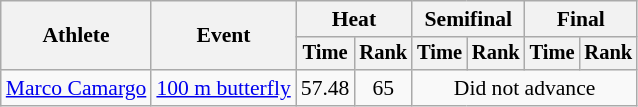<table class=wikitable style="font-size:90%">
<tr>
<th rowspan="2">Athlete</th>
<th rowspan="2">Event</th>
<th colspan="2">Heat</th>
<th colspan="2">Semifinal</th>
<th colspan="2">Final</th>
</tr>
<tr style="font-size:95%">
<th>Time</th>
<th>Rank</th>
<th>Time</th>
<th>Rank</th>
<th>Time</th>
<th>Rank</th>
</tr>
<tr align=center>
<td align=left><a href='#'>Marco Camargo</a></td>
<td align=left><a href='#'>100 m butterfly</a></td>
<td>57.48</td>
<td>65</td>
<td colspan=4>Did not advance</td>
</tr>
</table>
